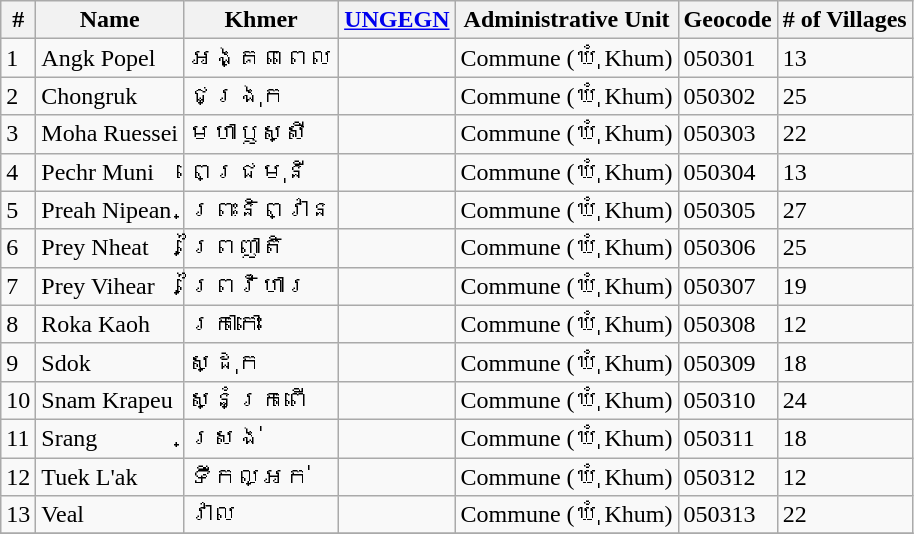<table class="wikitable sortable">
<tr>
<th>#</th>
<th>Name</th>
<th>Khmer</th>
<th><a href='#'>UNGEGN</a></th>
<th>Administrative Unit</th>
<th>Geocode</th>
<th># of Villages</th>
</tr>
<tr>
<td>1</td>
<td>Angk Popel</td>
<td>អង្គពពេល</td>
<td></td>
<td>Commune (ឃុំ Khum)</td>
<td>050301</td>
<td>13</td>
</tr>
<tr>
<td>2</td>
<td>Chongruk</td>
<td>ជង្រុក</td>
<td></td>
<td>Commune (ឃុំ Khum)</td>
<td>050302</td>
<td>25</td>
</tr>
<tr>
<td>3</td>
<td>Moha Ruessei</td>
<td>មហាឫស្សី</td>
<td></td>
<td>Commune (ឃុំ Khum)</td>
<td>050303</td>
<td>22</td>
</tr>
<tr>
<td>4</td>
<td>Pechr Muni</td>
<td>ពេជ្រមុនី</td>
<td></td>
<td>Commune (ឃុំ Khum)</td>
<td>050304</td>
<td>13</td>
</tr>
<tr>
<td>5</td>
<td>Preah Nipean</td>
<td>ព្រះនិព្វាន</td>
<td></td>
<td>Commune (ឃុំ Khum)</td>
<td>050305</td>
<td>27</td>
</tr>
<tr>
<td>6</td>
<td>Prey Nheat</td>
<td>ព្រៃញាតិ</td>
<td></td>
<td>Commune (ឃុំ Khum)</td>
<td>050306</td>
<td>25</td>
</tr>
<tr>
<td>7</td>
<td>Prey Vihear</td>
<td>ព្រៃវិហារ</td>
<td></td>
<td>Commune (ឃុំ Khum)</td>
<td>050307</td>
<td>19</td>
</tr>
<tr>
<td>8</td>
<td>Roka Kaoh</td>
<td>រកាកោះ</td>
<td></td>
<td>Commune (ឃុំ Khum)</td>
<td>050308</td>
<td>12</td>
</tr>
<tr>
<td>9</td>
<td>Sdok</td>
<td>ស្ដុក</td>
<td></td>
<td>Commune (ឃុំ Khum)</td>
<td>050309</td>
<td>18</td>
</tr>
<tr>
<td>10</td>
<td>Snam Krapeu</td>
<td>ស្នំក្រពើ</td>
<td></td>
<td>Commune (ឃុំ Khum)</td>
<td>050310</td>
<td>24</td>
</tr>
<tr>
<td>11</td>
<td>Srang</td>
<td>ស្រង់</td>
<td></td>
<td>Commune (ឃុំ Khum)</td>
<td>050311</td>
<td>18</td>
</tr>
<tr>
<td>12</td>
<td>Tuek L'ak</td>
<td>ទឹកល្អក់</td>
<td></td>
<td>Commune (ឃុំ Khum)</td>
<td>050312</td>
<td>12</td>
</tr>
<tr>
<td>13</td>
<td>Veal</td>
<td>វាល</td>
<td></td>
<td>Commune (ឃុំ Khum)</td>
<td>050313</td>
<td>22</td>
</tr>
<tr>
</tr>
</table>
